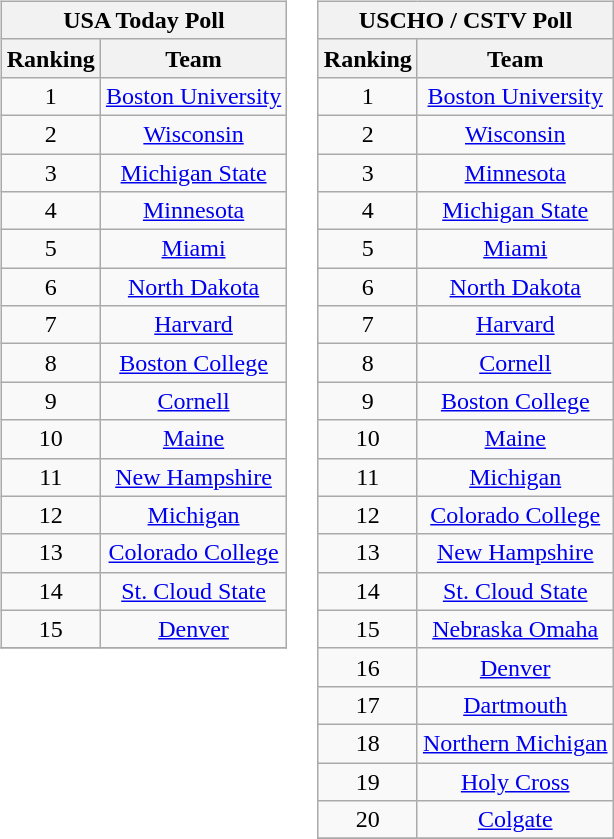<table>
<tr style="vertical-align:top;">
<td><br><table class="wikitable" style="text-align:center;">
<tr>
<th colspan=2><strong>USA Today Poll</strong></th>
</tr>
<tr>
<th>Ranking</th>
<th>Team</th>
</tr>
<tr>
<td>1</td>
<td><a href='#'>Boston University</a></td>
</tr>
<tr>
<td>2</td>
<td><a href='#'>Wisconsin</a></td>
</tr>
<tr>
<td>3</td>
<td><a href='#'>Michigan State</a></td>
</tr>
<tr>
<td>4</td>
<td><a href='#'>Minnesota</a></td>
</tr>
<tr>
<td>5</td>
<td><a href='#'>Miami</a></td>
</tr>
<tr>
<td>6</td>
<td><a href='#'>North Dakota</a></td>
</tr>
<tr>
<td>7</td>
<td><a href='#'>Harvard</a></td>
</tr>
<tr>
<td>8</td>
<td><a href='#'>Boston College</a></td>
</tr>
<tr>
<td>9</td>
<td><a href='#'>Cornell</a></td>
</tr>
<tr>
<td>10</td>
<td><a href='#'>Maine</a></td>
</tr>
<tr>
<td>11</td>
<td><a href='#'>New Hampshire</a></td>
</tr>
<tr>
<td>12</td>
<td><a href='#'>Michigan</a></td>
</tr>
<tr>
<td>13</td>
<td><a href='#'>Colorado College</a></td>
</tr>
<tr>
<td>14</td>
<td><a href='#'>St. Cloud State</a></td>
</tr>
<tr>
<td>15</td>
<td><a href='#'>Denver</a></td>
</tr>
<tr>
</tr>
</table>
</td>
<td><br><table class="wikitable" style="text-align:center;">
<tr>
<th colspan=2><strong>USCHO / CSTV Poll</strong></th>
</tr>
<tr>
<th>Ranking</th>
<th>Team</th>
</tr>
<tr>
<td>1</td>
<td><a href='#'>Boston University</a></td>
</tr>
<tr>
<td>2</td>
<td><a href='#'>Wisconsin</a></td>
</tr>
<tr>
<td>3</td>
<td><a href='#'>Minnesota</a></td>
</tr>
<tr>
<td>4</td>
<td><a href='#'>Michigan State</a></td>
</tr>
<tr>
<td>5</td>
<td><a href='#'>Miami</a></td>
</tr>
<tr>
<td>6</td>
<td><a href='#'>North Dakota</a></td>
</tr>
<tr>
<td>7</td>
<td><a href='#'>Harvard</a></td>
</tr>
<tr>
<td>8</td>
<td><a href='#'>Cornell</a></td>
</tr>
<tr>
<td>9</td>
<td><a href='#'>Boston College</a></td>
</tr>
<tr>
<td>10</td>
<td><a href='#'>Maine</a></td>
</tr>
<tr>
<td>11</td>
<td><a href='#'>Michigan</a></td>
</tr>
<tr>
<td>12</td>
<td><a href='#'>Colorado College</a></td>
</tr>
<tr>
<td>13</td>
<td><a href='#'>New Hampshire</a></td>
</tr>
<tr>
<td>14</td>
<td><a href='#'>St. Cloud State</a></td>
</tr>
<tr>
<td>15</td>
<td><a href='#'>Nebraska Omaha</a></td>
</tr>
<tr>
<td>16</td>
<td><a href='#'>Denver</a></td>
</tr>
<tr>
<td>17</td>
<td><a href='#'>Dartmouth</a></td>
</tr>
<tr>
<td>18</td>
<td><a href='#'>Northern Michigan</a></td>
</tr>
<tr>
<td>19</td>
<td><a href='#'>Holy Cross</a></td>
</tr>
<tr>
<td>20</td>
<td><a href='#'>Colgate</a></td>
</tr>
<tr>
</tr>
</table>
</td>
</tr>
</table>
